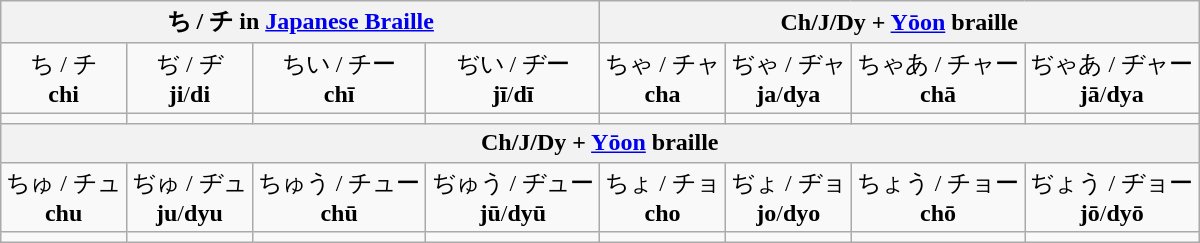<table class="wikitable nowrap" style="text-align:center">
<tr>
<th colspan=4>ち / チ in <a href='#'>Japanese Braille</a></th>
<th colspan=4>Ch/J/Dy + <a href='#'>Yōon</a> braille</th>
</tr>
<tr>
<td>ち / チ <br><strong>chi</strong></td>
<td>ぢ / ヂ <br><strong>ji</strong>/<strong>di</strong></td>
<td>ちい / チー <br><strong>chī</strong></td>
<td>ぢい / ヂー <br><strong>jī</strong>/<strong>dī</strong></td>
<td>ちゃ / チャ <br><strong>cha</strong></td>
<td>ぢゃ / ヂャ <br><strong>ja</strong>/<strong>dya</strong></td>
<td>ちゃあ / チャー <br><strong>chā</strong></td>
<td>ぢゃあ / ヂャー <br><strong>jā</strong>/<strong>dya</strong></td>
</tr>
<tr>
<td></td>
<td></td>
<td></td>
<td></td>
<td></td>
<td></td>
<td></td>
<td></td>
</tr>
<tr>
<th colspan=8>Ch/J/Dy + <a href='#'>Yōon</a> braille</th>
</tr>
<tr>
<td>ちゅ / チュ <br><strong>chu</strong></td>
<td>ぢゅ / ヂュ <br><strong>ju</strong>/<strong>dyu</strong></td>
<td>ちゅう / チュー <br><strong>chū</strong></td>
<td>ぢゅう / ヂュー <br><strong>jū</strong>/<strong>dyū</strong></td>
<td>ちょ / チョ <br><strong>cho</strong></td>
<td>ぢょ / ヂョ <br><strong>jo</strong>/<strong>dyo</strong></td>
<td>ちょう / チョー <br><strong>chō</strong></td>
<td>ぢょう / ヂョー <br><strong>jō</strong>/<strong>dyō</strong></td>
</tr>
<tr>
<td></td>
<td></td>
<td></td>
<td></td>
<td></td>
<td></td>
<td></td>
<td></td>
</tr>
</table>
